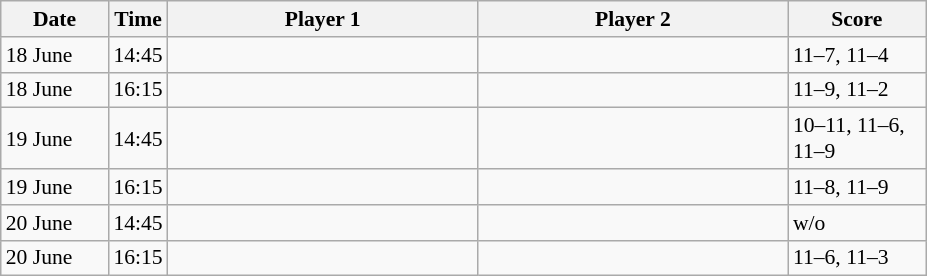<table class="sortable wikitable" style="font-size:90%">
<tr>
<th width="65">Date</th>
<th width="30">Time</th>
<th width="200">Player 1</th>
<th width="200">Player 2</th>
<th width="85">Score</th>
</tr>
<tr>
<td>18 June</td>
<td>14:45</td>
<td></td>
<td><strong></strong></td>
<td>11–7, 11–4</td>
</tr>
<tr>
<td>18 June</td>
<td>16:15</td>
<td><strong></strong></td>
<td></td>
<td>11–9, 11–2</td>
</tr>
<tr>
<td>19 June</td>
<td>14:45</td>
<td><strong></strong></td>
<td></td>
<td>10–11, 11–6, 11–9</td>
</tr>
<tr>
<td>19 June</td>
<td>16:15</td>
<td><strong></strong></td>
<td></td>
<td>11–8, 11–9</td>
</tr>
<tr>
<td>20 June</td>
<td>14:45</td>
<td></td>
<td><strong></strong></td>
<td>w/o</td>
</tr>
<tr>
<td>20 June</td>
<td>16:15</td>
<td></td>
<td><strong></strong></td>
<td>11–6, 11–3</td>
</tr>
</table>
